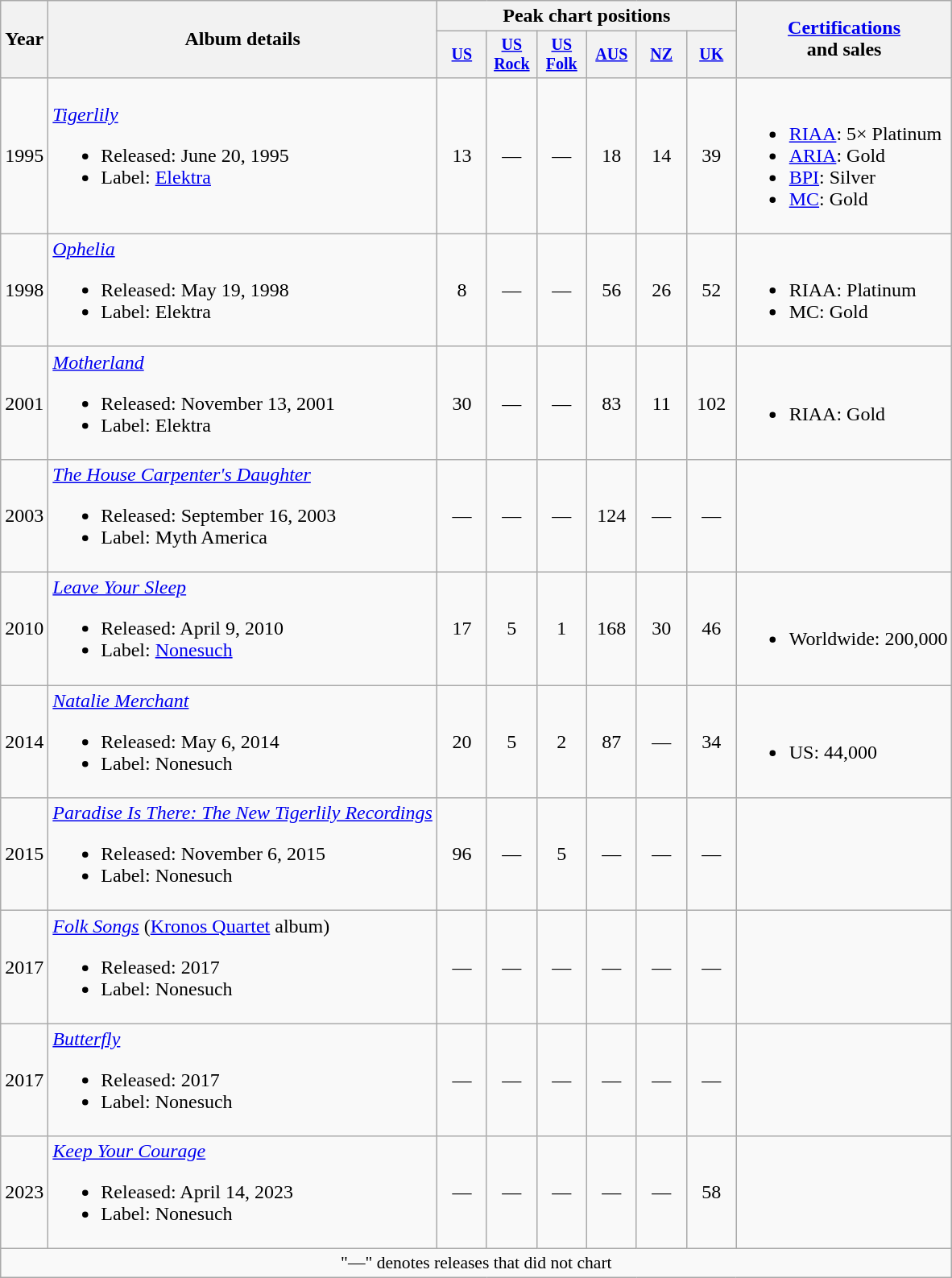<table class="wikitable" style="text-align:center;">
<tr>
<th rowspan="2">Year</th>
<th rowspan="2">Album details</th>
<th colspan="6">Peak chart positions</th>
<th rowspan="2"><a href='#'>Certifications</a><br> and sales</th>
</tr>
<tr style="font-size:smaller;">
<th width="35"><a href='#'>US</a><br></th>
<th width="35"><a href='#'>US Rock</a><br></th>
<th width="35"><a href='#'>US<br>Folk</a><br></th>
<th width="35"><a href='#'>AUS</a><br></th>
<th width="35"><a href='#'>NZ</a><br></th>
<th width="35"><a href='#'>UK</a><br></th>
</tr>
<tr>
<td>1995</td>
<td align=left><em><a href='#'>Tigerlily</a></em><br><ul><li>Released: June 20, 1995</li><li>Label: <a href='#'>Elektra</a></li></ul></td>
<td>13</td>
<td>—</td>
<td>—</td>
<td>18</td>
<td>14</td>
<td>39</td>
<td align="left"><br><ul><li><a href='#'>RIAA</a>: 5× Platinum</li><li><a href='#'>ARIA</a>: Gold</li><li><a href='#'>BPI</a>: Silver</li><li><a href='#'>MC</a>: Gold</li></ul></td>
</tr>
<tr>
<td>1998</td>
<td align=left><em><a href='#'>Ophelia</a></em><br><ul><li>Released: May 19, 1998</li><li>Label: Elektra</li></ul></td>
<td>8</td>
<td>—</td>
<td>—</td>
<td>56</td>
<td>26</td>
<td>52</td>
<td align="left"><br><ul><li>RIAA: Platinum</li><li>MC: Gold</li></ul></td>
</tr>
<tr>
<td>2001</td>
<td align=left><em><a href='#'>Motherland</a></em><br><ul><li>Released: November 13, 2001</li><li>Label: Elektra</li></ul></td>
<td>30</td>
<td>—</td>
<td>—</td>
<td>83</td>
<td>11</td>
<td>102</td>
<td align="left"><br><ul><li>RIAA: Gold</li></ul></td>
</tr>
<tr>
<td>2003</td>
<td align=left><em><a href='#'>The House Carpenter's Daughter</a></em><br><ul><li>Released: September 16, 2003</li><li>Label: Myth America</li></ul></td>
<td>—</td>
<td>—</td>
<td>—</td>
<td>124</td>
<td>—</td>
<td>—</td>
<td></td>
</tr>
<tr>
<td>2010</td>
<td align=left><em><a href='#'>Leave Your Sleep</a></em><br><ul><li>Released: April 9, 2010</li><li>Label: <a href='#'>Nonesuch</a></li></ul></td>
<td>17</td>
<td>5</td>
<td>1</td>
<td>168</td>
<td>30</td>
<td>46</td>
<td align="left"><br><ul><li>Worldwide: 200,000</li></ul></td>
</tr>
<tr>
<td>2014</td>
<td align=left><em><a href='#'>Natalie Merchant</a></em><br><ul><li>Released: May 6, 2014</li><li>Label: Nonesuch</li></ul></td>
<td>20</td>
<td>5</td>
<td>2</td>
<td>87</td>
<td>—</td>
<td>34</td>
<td align="left"><br><ul><li>US: 44,000</li></ul></td>
</tr>
<tr>
<td>2015</td>
<td align=left><em><a href='#'>Paradise Is There: The New Tigerlily Recordings</a></em><br><ul><li>Released: November 6, 2015</li><li>Label: Nonesuch</li></ul></td>
<td>96</td>
<td>—</td>
<td>5</td>
<td>—</td>
<td>—</td>
<td>—</td>
<td align="left"></td>
</tr>
<tr>
<td>2017</td>
<td align=left><em><a href='#'>Folk Songs</a></em> (<a href='#'>Kronos Quartet</a> album)<br><ul><li>Released: 2017</li><li>Label: Nonesuch</li></ul></td>
<td>—</td>
<td>—</td>
<td>—</td>
<td>—</td>
<td>—</td>
<td>—</td>
<td align="left"></td>
</tr>
<tr>
<td>2017</td>
<td align=left><em><a href='#'>Butterfly</a></em><br><ul><li>Released: 2017</li><li>Label: Nonesuch</li></ul></td>
<td>—</td>
<td>—</td>
<td>—</td>
<td>—</td>
<td>—</td>
<td>—</td>
<td align="left"></td>
</tr>
<tr>
<td>2023</td>
<td align=left><em><a href='#'>Keep Your Courage</a></em><br><ul><li>Released: April 14, 2023</li><li>Label: Nonesuch</li></ul></td>
<td>—</td>
<td>—</td>
<td>—</td>
<td>—</td>
<td>—</td>
<td>58</td>
<td></td>
</tr>
<tr>
<td colspan="10" style="font-size:90%">"—" denotes releases that did not chart</td>
</tr>
</table>
